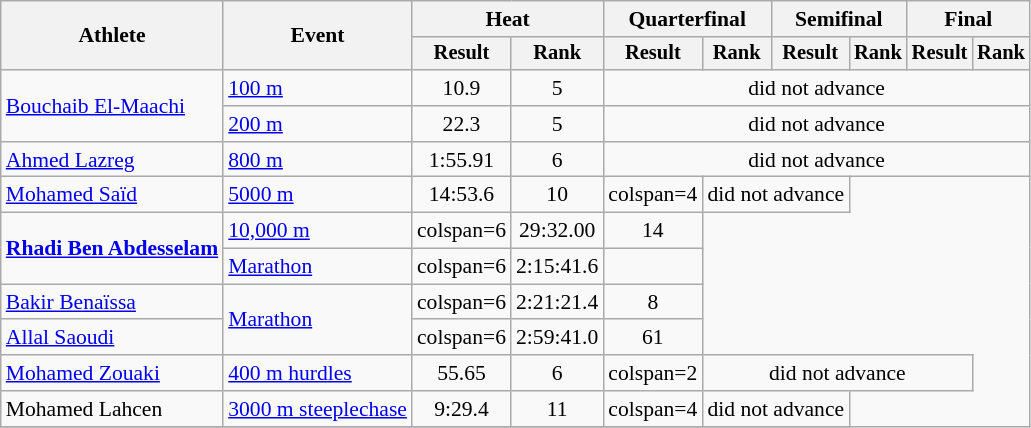<table class="wikitable" style="font-size:90%">
<tr>
<th rowspan="2">Athlete</th>
<th rowspan="2">Event</th>
<th colspan="2">Heat</th>
<th colspan="2">Quarterfinal</th>
<th colspan="2">Semifinal</th>
<th colspan="2">Final</th>
</tr>
<tr style="font-size:95%">
<th>Result</th>
<th>Rank</th>
<th>Result</th>
<th>Rank</th>
<th>Result</th>
<th>Rank</th>
<th>Result</th>
<th>Rank</th>
</tr>
<tr align=center>
<td align=left rowspan=2><a href='#'>Bouchaib El-Maachi</a></td>
<td align=left><a href='#'>100 m</a></td>
<td>10.9</td>
<td>5</td>
<td colspan=6>did not advance</td>
</tr>
<tr align=center>
<td align=left><a href='#'>200 m</a></td>
<td>22.3</td>
<td>5</td>
<td colspan=6>did not advance</td>
</tr>
<tr align=center>
<td align=left><a href='#'>Ahmed Lazreg</a></td>
<td align=left><a href='#'>800 m</a></td>
<td>1:55.91</td>
<td>6</td>
<td colspan=6>did not advance</td>
</tr>
<tr align=center>
<td align=left><a href='#'>Mohamed Saïd</a></td>
<td align=left><a href='#'>5000 m</a></td>
<td>14:53.6</td>
<td>10</td>
<td>colspan=4 </td>
<td colspan=2>did not advance</td>
</tr>
<tr align=center>
<td align=left rowspan=2><strong><a href='#'>Rhadi Ben Abdesselam</a></strong></td>
<td align=left><a href='#'>10,000 m</a></td>
<td>colspan=6 </td>
<td>29:32.00</td>
<td>14</td>
</tr>
<tr align=center>
<td align=left><a href='#'>Marathon</a></td>
<td>colspan=6 </td>
<td>2:15:41.6</td>
<td></td>
</tr>
<tr align=center>
<td align=left><a href='#'>Bakir Benaïssa</a></td>
<td align=left rowspan=2><a href='#'>Marathon</a></td>
<td>colspan=6 </td>
<td>2:21:21.4</td>
<td>8</td>
</tr>
<tr align=center>
<td align=left><a href='#'>Allal Saoudi</a></td>
<td>colspan=6 </td>
<td>2:59:41.0</td>
<td>61</td>
</tr>
<tr align=center>
<td align=left><a href='#'>Mohamed Zouaki</a></td>
<td align=left><a href='#'>400 m hurdles</a></td>
<td>55.65</td>
<td>6</td>
<td>colspan=2 </td>
<td colspan=4>did not advance</td>
</tr>
<tr align=center>
<td align=left>Mohamed Lahcen</td>
<td align=left><a href='#'>3000 m steeplechase</a></td>
<td>9:29.4</td>
<td>11</td>
<td>colspan=4 </td>
<td colspan=2>did not advance</td>
</tr>
<tr align=center>
</tr>
</table>
